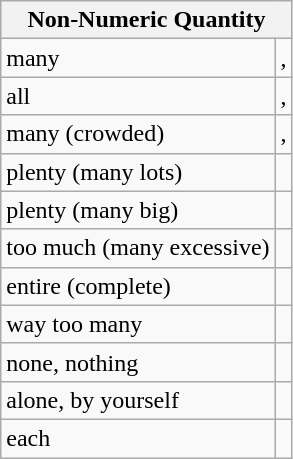<table class="wikitable mw-collapsible mw-collapsed">
<tr>
<th colspan="2">Non-Numeric Quantity</th>
</tr>
<tr>
<td>many</td>
<td>, </td>
</tr>
<tr>
<td>all</td>
<td>, </td>
</tr>
<tr>
<td>many (crowded)</td>
<td>, </td>
</tr>
<tr>
<td>plenty (many lots)</td>
<td></td>
</tr>
<tr>
<td>plenty (many big)</td>
<td></td>
</tr>
<tr>
<td>too much (many excessive)</td>
<td></td>
</tr>
<tr>
<td>entire (complete)</td>
<td></td>
</tr>
<tr>
<td>way too many</td>
<td></td>
</tr>
<tr>
<td>none, nothing</td>
<td></td>
</tr>
<tr>
<td>alone, by yourself</td>
<td></td>
</tr>
<tr>
<td>each</td>
<td></td>
</tr>
</table>
